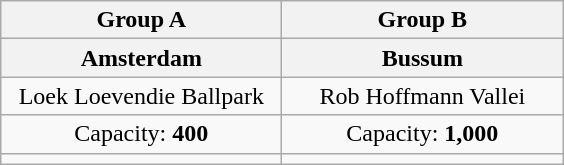<table class="wikitable" style="text-align:center;">
<tr>
<th width="180">Group A</th>
<th width="180">Group B</th>
</tr>
<tr>
<th width="180"> Amsterdam</th>
<th width="180"> Bussum</th>
</tr>
<tr>
<td width="180">Loek Loevendie Ballpark</td>
<td width="180">Rob Hoffmann Vallei</td>
</tr>
<tr>
<td width="180">Capacity: <strong>400</strong></td>
<td width="180">Capacity: <strong>1,000</strong></td>
</tr>
<tr>
<td width="180"></td>
<td width="180"></td>
</tr>
</table>
